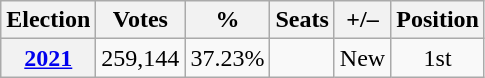<table class="wikitable" style="text-align:center">
<tr>
<th>Election</th>
<th>Votes</th>
<th><strong>%</strong></th>
<th>Seats</th>
<th>+/–</th>
<th>Position</th>
</tr>
<tr>
<th><a href='#'>2021</a></th>
<td>259,144</td>
<td>37.23%</td>
<td></td>
<td>New</td>
<td> 1st</td>
</tr>
</table>
